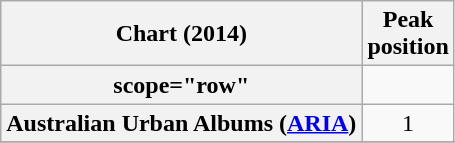<table class="wikitable sortable plainrowheaders" style="text-align:center">
<tr>
<th scope="col">Chart (2014)</th>
<th scope="col">Peak<br>position</th>
</tr>
<tr>
<th>scope="row"</th>
</tr>
<tr>
<th scope="row">Australian Urban Albums (<a href='#'>ARIA</a>)</th>
<td>1</td>
</tr>
<tr>
</tr>
</table>
